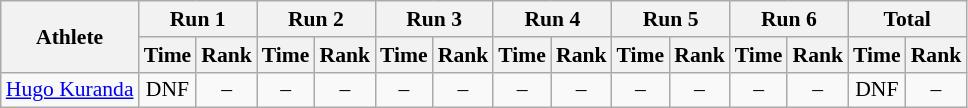<table class="wikitable" border="1" style="font-size:90%">
<tr>
<th rowspan="2">Athlete</th>
<th colspan="2">Run 1</th>
<th colspan="2">Run 2</th>
<th colspan="2">Run 3</th>
<th colspan="2">Run 4</th>
<th colspan="2">Run 5</th>
<th colspan="2">Run 6</th>
<th colspan="2">Total</th>
</tr>
<tr>
<th>Time</th>
<th>Rank</th>
<th>Time</th>
<th>Rank</th>
<th>Time</th>
<th>Rank</th>
<th>Time</th>
<th>Rank</th>
<th>Time</th>
<th>Rank</th>
<th>Time</th>
<th>Rank</th>
<th>Time</th>
<th>Rank</th>
</tr>
<tr>
<td><a href='#'>Hugo Kuranda</a></td>
<td align="center">DNF</td>
<td align="center">–</td>
<td align="center">–</td>
<td align="center">–</td>
<td align="center">–</td>
<td align="center">–</td>
<td align="center">–</td>
<td align="center">–</td>
<td align="center">–</td>
<td align="center">–</td>
<td align="center">–</td>
<td align="center">–</td>
<td align="center">DNF</td>
<td align="center">–</td>
</tr>
</table>
